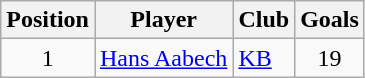<table class="wikitable" style="text-align: center;">
<tr>
<th>Position</th>
<th>Player</th>
<th>Club</th>
<th>Goals</th>
</tr>
<tr>
<td>1</td>
<td align="left"><a href='#'>Hans Aabech</a></td>
<td align="left"><a href='#'>KB</a></td>
<td>19</td>
</tr>
</table>
